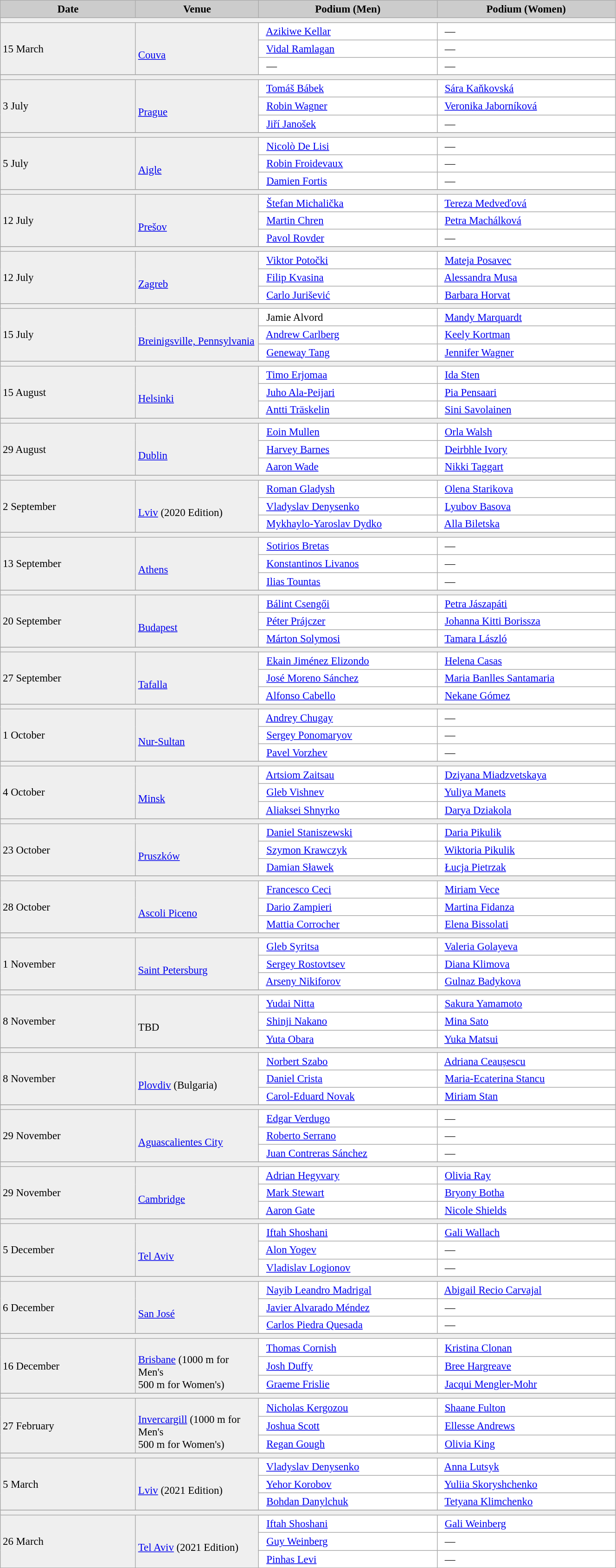<table class="wikitable" width=70% bgcolor="#f7f8ff" cellpadding="3" cellspacing="0" border="1" style="font-size: 95%; border: gray solid 1px; border-collapse: collapse;">
<tr bgcolor="#CCCCCC">
<td align="center"><strong>Date</strong></td>
<td width=20% align="center"><strong>Venue</strong></td>
<td width=29% align="center"><strong>Podium (Men)</strong></td>
<td width=29% align="center"><strong>Podium (Women)</strong></td>
</tr>
<tr bgcolor="#EFEFEF">
<td colspan=4></td>
</tr>
<tr bgcolor="#EFEFEF">
<td rowspan=3>15 March</td>
<td rowspan=3><br><a href='#'>Couva</a></td>
<td bgcolor="#ffffff">   <a href='#'>Azikiwe Kellar</a></td>
<td bgcolor="#ffffff">   —</td>
</tr>
<tr>
<td bgcolor="#ffffff">   <a href='#'>Vidal Ramlagan</a></td>
<td bgcolor="#ffffff">   —</td>
</tr>
<tr>
<td bgcolor="#ffffff">   —</td>
<td bgcolor="#ffffff">   —</td>
</tr>
<tr>
</tr>
<tr bgcolor="#EFEFEF">
<td colspan=4></td>
</tr>
<tr bgcolor="#EFEFEF">
<td rowspan=3>3 July</td>
<td rowspan=3><br><a href='#'>Prague</a></td>
<td bgcolor="#ffffff">   <a href='#'>Tomáš Bábek</a></td>
<td bgcolor="#ffffff">   <a href='#'>Sára Kaňkovská</a></td>
</tr>
<tr>
<td bgcolor="#ffffff">   <a href='#'>Robin Wagner</a></td>
<td bgcolor="#ffffff">   <a href='#'>Veronika Jaborníková</a></td>
</tr>
<tr>
<td bgcolor="#ffffff">   <a href='#'>Jiří Janošek</a></td>
<td bgcolor="#ffffff">   —</td>
</tr>
<tr>
</tr>
<tr bgcolor="#EFEFEF">
<td colspan=4></td>
</tr>
<tr bgcolor="#EFEFEF">
<td rowspan=3>5 July</td>
<td rowspan=3><br><a href='#'>Aigle</a></td>
<td bgcolor="#ffffff">   <a href='#'>Nicolò De Lisi</a></td>
<td bgcolor="#ffffff">   —</td>
</tr>
<tr>
<td bgcolor="#ffffff">   <a href='#'>Robin Froidevaux</a></td>
<td bgcolor="#ffffff">   —</td>
</tr>
<tr>
<td bgcolor="#ffffff">   <a href='#'>Damien Fortis</a></td>
<td bgcolor="#ffffff">   —</td>
</tr>
<tr>
</tr>
<tr bgcolor="#EFEFEF">
<td colspan=4></td>
</tr>
<tr bgcolor="#EFEFEF">
<td rowspan=3>12 July</td>
<td rowspan=3><br><a href='#'>Prešov</a></td>
<td bgcolor="#ffffff">   <a href='#'>Štefan Michalička</a></td>
<td bgcolor="#ffffff">   <a href='#'>Tereza Medveďová</a></td>
</tr>
<tr>
<td bgcolor="#ffffff">   <a href='#'>Martin Chren</a></td>
<td bgcolor="#ffffff">   <a href='#'>Petra Machálková</a></td>
</tr>
<tr>
<td bgcolor="#ffffff">   <a href='#'>Pavol Rovder</a></td>
<td bgcolor="#ffffff">   —</td>
</tr>
<tr>
</tr>
<tr bgcolor="#EFEFEF">
<td colspan=4></td>
</tr>
<tr bgcolor="#EFEFEF">
<td rowspan=3>12 July</td>
<td rowspan=3><br><a href='#'>Zagreb</a></td>
<td bgcolor="#ffffff">   <a href='#'>Viktor Potočki</a></td>
<td bgcolor="#ffffff">   <a href='#'>Mateja Posavec</a></td>
</tr>
<tr>
<td bgcolor="#ffffff">   <a href='#'>Filip Kvasina</a></td>
<td bgcolor="#ffffff">   <a href='#'>Alessandra Musa</a></td>
</tr>
<tr>
<td bgcolor="#ffffff">   <a href='#'>Carlo Jurišević</a></td>
<td bgcolor="#ffffff">   <a href='#'>Barbara Horvat</a></td>
</tr>
<tr>
</tr>
<tr bgcolor="#EFEFEF">
<td colspan=4></td>
</tr>
<tr bgcolor="#EFEFEF">
<td rowspan="3">15 July</td>
<td rowspan="3"><br><a href='#'>Breinigsville, Pennsylvania</a></td>
<td bgcolor="#ffffff">   Jamie Alvord</td>
<td bgcolor="#ffffff">   <a href='#'>Mandy Marquardt</a></td>
</tr>
<tr>
<td bgcolor="#ffffff">   <a href='#'>Andrew Carlberg</a></td>
<td bgcolor="#ffffff">   <a href='#'>Keely Kortman</a></td>
</tr>
<tr>
<td bgcolor="#ffffff">   <a href='#'>Geneway Tang</a></td>
<td bgcolor="#ffffff">   <a href='#'>Jennifer Wagner</a></td>
</tr>
<tr>
</tr>
<tr bgcolor="#EFEFEF">
<td colspan=4></td>
</tr>
<tr bgcolor="#EFEFEF">
<td rowspan=3>15 August</td>
<td rowspan=3><br><a href='#'>Helsinki</a></td>
<td bgcolor="#ffffff">   <a href='#'>Timo Erjomaa</a></td>
<td bgcolor="#ffffff">   <a href='#'>Ida Sten</a></td>
</tr>
<tr>
<td bgcolor="#ffffff">   <a href='#'>Juho Ala-Peijari</a></td>
<td bgcolor="#ffffff">   <a href='#'>Pia Pensaari</a></td>
</tr>
<tr>
<td bgcolor="#ffffff">   <a href='#'>Antti Träskelin</a></td>
<td bgcolor="#ffffff">   <a href='#'>Sini Savolainen</a></td>
</tr>
<tr>
</tr>
<tr bgcolor="#EFEFEF">
<td colspan=4></td>
</tr>
<tr bgcolor="#EFEFEF">
<td rowspan=3>29 August</td>
<td rowspan=3><br><a href='#'>Dublin</a></td>
<td bgcolor="#ffffff">   <a href='#'>Eoin Mullen</a></td>
<td bgcolor="#ffffff">   <a href='#'>Orla Walsh</a></td>
</tr>
<tr>
<td bgcolor="#ffffff">   <a href='#'>Harvey Barnes</a></td>
<td bgcolor="#ffffff">   <a href='#'>Deirbhle Ivory</a></td>
</tr>
<tr>
<td bgcolor="#ffffff">   <a href='#'>Aaron Wade</a></td>
<td bgcolor="#ffffff">   <a href='#'>Nikki Taggart</a></td>
</tr>
<tr>
</tr>
<tr bgcolor="#EFEFEF">
<td colspan=4></td>
</tr>
<tr bgcolor="#EFEFEF">
<td rowspan=3>2 September</td>
<td rowspan=3><br><a href='#'>Lviv</a> (2020 Edition)</td>
<td bgcolor="#ffffff">   <a href='#'>Roman Gladysh</a></td>
<td bgcolor="#ffffff">   <a href='#'>Olena Starikova</a></td>
</tr>
<tr>
<td bgcolor="#ffffff">   <a href='#'>Vladyslav Denysenko</a></td>
<td bgcolor="#ffffff">   <a href='#'>Lyubov Basova</a></td>
</tr>
<tr>
<td bgcolor="#ffffff">   <a href='#'>Mykhaylo-Yaroslav Dydko</a></td>
<td bgcolor="#ffffff">   <a href='#'>Alla Biletska</a></td>
</tr>
<tr>
</tr>
<tr bgcolor="#EFEFEF">
<td colspan=4></td>
</tr>
<tr bgcolor="#EFEFEF">
<td rowspan=3>13 September</td>
<td rowspan=3><br><a href='#'>Athens</a></td>
<td bgcolor="#ffffff">   <a href='#'>Sotirios Bretas</a></td>
<td bgcolor="#ffffff">   —</td>
</tr>
<tr>
<td bgcolor="#ffffff">   <a href='#'>Konstantinos Livanos</a></td>
<td bgcolor="#ffffff">   —</td>
</tr>
<tr>
<td bgcolor="#ffffff">   <a href='#'>Ilias Tountas</a></td>
<td bgcolor="#ffffff">   —</td>
</tr>
<tr>
</tr>
<tr bgcolor="#EFEFEF">
<td colspan=4></td>
</tr>
<tr bgcolor="#EFEFEF">
<td rowspan=3>20 September</td>
<td rowspan=3><br><a href='#'>Budapest</a></td>
<td bgcolor="#ffffff">   <a href='#'>Bálint Csengői</a></td>
<td bgcolor="#ffffff">   <a href='#'>Petra Jászapáti</a></td>
</tr>
<tr>
<td bgcolor="#ffffff">   <a href='#'>Péter Prájczer</a></td>
<td bgcolor="#ffffff">   <a href='#'>Johanna Kitti Borissza</a></td>
</tr>
<tr>
<td bgcolor="#ffffff">   <a href='#'>Márton Solymosi</a></td>
<td bgcolor="#ffffff">   <a href='#'>Tamara László</a></td>
</tr>
<tr>
</tr>
<tr bgcolor="#EFEFEF">
<td colspan=4></td>
</tr>
<tr bgcolor="#EFEFEF">
<td rowspan=3>27 September</td>
<td rowspan=3><br><a href='#'>Tafalla</a></td>
<td bgcolor="#ffffff">   <a href='#'>Ekain Jiménez Elizondo</a></td>
<td bgcolor="#ffffff">   <a href='#'>Helena Casas</a></td>
</tr>
<tr>
<td bgcolor="#ffffff">   <a href='#'>José Moreno Sánchez</a></td>
<td bgcolor="#ffffff">   <a href='#'>Maria Banlles Santamaria</a></td>
</tr>
<tr>
<td bgcolor="#ffffff">   <a href='#'>Alfonso Cabello</a></td>
<td bgcolor="#ffffff">   <a href='#'>Nekane Gómez</a></td>
</tr>
<tr>
</tr>
<tr bgcolor="#EFEFEF">
<td colspan=4></td>
</tr>
<tr bgcolor="#EFEFEF">
<td rowspan=3>1 October</td>
<td rowspan=3><br><a href='#'>Nur-Sultan</a></td>
<td bgcolor="#ffffff">   <a href='#'>Andrey Chugay</a></td>
<td bgcolor="#ffffff">   —</td>
</tr>
<tr>
<td bgcolor="#ffffff">   <a href='#'>Sergey Ponomaryov</a></td>
<td bgcolor="#ffffff">   —</td>
</tr>
<tr>
<td bgcolor="#ffffff">   <a href='#'>Pavel Vorzhev</a></td>
<td bgcolor="#ffffff">   —</td>
</tr>
<tr>
</tr>
<tr bgcolor="#EFEFEF">
<td colspan=4></td>
</tr>
<tr bgcolor="#EFEFEF">
<td rowspan=3>4 October</td>
<td rowspan=3><br><a href='#'>Minsk</a></td>
<td bgcolor="#ffffff">   <a href='#'>Artsiom Zaitsau</a></td>
<td bgcolor="#ffffff">   <a href='#'>Dziyana Miadzvetskaya</a></td>
</tr>
<tr>
<td bgcolor="#ffffff">   <a href='#'>Gleb Vishnev</a></td>
<td bgcolor="#ffffff">   <a href='#'>Yuliya Manets</a></td>
</tr>
<tr>
<td bgcolor="#ffffff">   <a href='#'>Aliaksei Shnyrko</a></td>
<td bgcolor="#ffffff">   <a href='#'>Darya Dziakola</a></td>
</tr>
<tr>
</tr>
<tr bgcolor="#EFEFEF">
<td colspan=4></td>
</tr>
<tr bgcolor="#EFEFEF">
<td rowspan=3>23 October</td>
<td rowspan=3><br><a href='#'>Pruszków</a></td>
<td bgcolor="#ffffff">   <a href='#'>Daniel Staniszewski</a></td>
<td bgcolor="#ffffff">   <a href='#'>Daria Pikulik</a></td>
</tr>
<tr>
<td bgcolor="#ffffff">   <a href='#'>Szymon Krawczyk</a></td>
<td bgcolor="#ffffff">   <a href='#'>Wiktoria Pikulik</a></td>
</tr>
<tr>
<td bgcolor="#ffffff">   <a href='#'>Damian Sławek</a></td>
<td bgcolor="#ffffff">   <a href='#'>Łucja Pietrzak</a></td>
</tr>
<tr>
</tr>
<tr bgcolor="#EFEFEF">
<td colspan=4></td>
</tr>
<tr bgcolor="#EFEFEF">
<td rowspan=3>28 October</td>
<td rowspan=3><br><a href='#'>Ascoli Piceno</a></td>
<td bgcolor="#ffffff">   <a href='#'>Francesco Ceci</a></td>
<td bgcolor="#ffffff">   <a href='#'>Miriam Vece</a></td>
</tr>
<tr>
<td bgcolor="#ffffff">   <a href='#'>Dario Zampieri</a></td>
<td bgcolor="#ffffff">   <a href='#'>Martina Fidanza</a></td>
</tr>
<tr>
<td bgcolor="#ffffff">   <a href='#'>Mattia Corrocher</a></td>
<td bgcolor="#ffffff">   <a href='#'>Elena Bissolati</a></td>
</tr>
<tr>
</tr>
<tr bgcolor="#EFEFEF">
<td colspan=4></td>
</tr>
<tr bgcolor="#EFEFEF">
<td rowspan=3>1 November</td>
<td rowspan=3><br><a href='#'>Saint Petersburg</a></td>
<td bgcolor="#ffffff">   <a href='#'>Gleb Syritsa</a></td>
<td bgcolor="#ffffff">   <a href='#'>Valeria Golayeva</a></td>
</tr>
<tr>
<td bgcolor="#ffffff">   <a href='#'>Sergey Rostovtsev</a></td>
<td bgcolor="#ffffff">   <a href='#'>Diana Klimova</a></td>
</tr>
<tr>
<td bgcolor="#ffffff">   <a href='#'>Arseny Nikiforov</a></td>
<td bgcolor="#ffffff">   <a href='#'>Gulnaz Badykova</a></td>
</tr>
<tr>
</tr>
<tr bgcolor="#EFEFEF">
<td colspan=4></td>
</tr>
<tr bgcolor="#EFEFEF">
<td rowspan=3>8 November</td>
<td rowspan=3><br>TBD</td>
<td bgcolor="#ffffff">   <a href='#'>Yudai Nitta</a></td>
<td bgcolor="#ffffff">   <a href='#'>Sakura Yamamoto</a></td>
</tr>
<tr>
<td bgcolor="#ffffff">   <a href='#'>Shinji Nakano</a></td>
<td bgcolor="#ffffff">   <a href='#'>Mina Sato</a></td>
</tr>
<tr>
<td bgcolor="#ffffff">   <a href='#'>Yuta Obara</a></td>
<td bgcolor="#ffffff">   <a href='#'>Yuka Matsui</a></td>
</tr>
<tr>
</tr>
<tr bgcolor="#EFEFEF">
<td colspan=4></td>
</tr>
<tr bgcolor="#EFEFEF">
<td rowspan=3>8 November</td>
<td rowspan=3><br><a href='#'>Plovdiv</a> (Bulgaria)</td>
<td bgcolor="#ffffff">   <a href='#'>Norbert Szabo</a></td>
<td bgcolor="#ffffff">   <a href='#'>Adriana Ceaușescu</a></td>
</tr>
<tr>
<td bgcolor="#ffffff">   <a href='#'>Daniel Crista</a></td>
<td bgcolor="#ffffff">   <a href='#'>Maria-Ecaterina Stancu</a></td>
</tr>
<tr>
<td bgcolor="#ffffff">   <a href='#'>Carol-Eduard Novak</a></td>
<td bgcolor="#ffffff">   <a href='#'>Miriam Stan</a></td>
</tr>
<tr>
</tr>
<tr bgcolor="#EFEFEF">
<td colspan=4></td>
</tr>
<tr bgcolor="#EFEFEF">
<td rowspan=3>29 November</td>
<td rowspan=3><br><a href='#'>Aguascalientes City</a></td>
<td bgcolor="#ffffff">   <a href='#'>Edgar Verdugo</a></td>
<td bgcolor="#ffffff">   —</td>
</tr>
<tr>
<td bgcolor="#ffffff">   <a href='#'>Roberto Serrano</a></td>
<td bgcolor="#ffffff">   —</td>
</tr>
<tr>
<td bgcolor="#ffffff">   <a href='#'>Juan Contreras Sánchez</a></td>
<td bgcolor="#ffffff">   —</td>
</tr>
<tr>
</tr>
<tr bgcolor="#EFEFEF">
<td colspan=4></td>
</tr>
<tr bgcolor="#EFEFEF">
<td rowspan=3>29 November</td>
<td rowspan=3><br><a href='#'>Cambridge</a></td>
<td bgcolor="#ffffff">   <a href='#'>Adrian Hegyvary</a></td>
<td bgcolor="#ffffff">   <a href='#'>Olivia Ray</a></td>
</tr>
<tr>
<td bgcolor="#ffffff">   <a href='#'>Mark Stewart</a></td>
<td bgcolor="#ffffff">   <a href='#'>Bryony Botha</a></td>
</tr>
<tr>
<td bgcolor="#ffffff">   <a href='#'>Aaron Gate</a></td>
<td bgcolor="#ffffff">   <a href='#'>Nicole Shields</a></td>
</tr>
<tr>
</tr>
<tr bgcolor="#EFEFEF">
<td colspan=4></td>
</tr>
<tr bgcolor="#EFEFEF">
<td rowspan=3>5 December</td>
<td rowspan=3><br><a href='#'>Tel Aviv</a></td>
<td bgcolor="#ffffff">   <a href='#'>Iftah Shoshani</a></td>
<td bgcolor="#ffffff">   <a href='#'>Gali Wallach</a></td>
</tr>
<tr>
<td bgcolor="#ffffff">   <a href='#'>Alon Yogev</a></td>
<td bgcolor="#ffffff">   —</td>
</tr>
<tr>
<td bgcolor="#ffffff">   <a href='#'>Vladislav Logionov</a></td>
<td bgcolor="#ffffff">   —</td>
</tr>
<tr>
</tr>
<tr bgcolor="#EFEFEF">
<td colspan=4></td>
</tr>
<tr bgcolor="#EFEFEF">
<td rowspan=3>6 December</td>
<td rowspan=3><br><a href='#'>San José</a></td>
<td bgcolor="#ffffff">   <a href='#'>Nayib Leandro Madrigal</a></td>
<td bgcolor="#ffffff">   <a href='#'>Abigail Recio Carvajal</a></td>
</tr>
<tr>
<td bgcolor="#ffffff">   <a href='#'>Javier Alvarado Méndez</a></td>
<td bgcolor="#ffffff">   —</td>
</tr>
<tr>
<td bgcolor="#ffffff">   <a href='#'>Carlos Piedra Quesada</a></td>
<td bgcolor="#ffffff">   —</td>
</tr>
<tr>
</tr>
<tr bgcolor="#EFEFEF">
<td colspan=4></td>
</tr>
<tr bgcolor="#EFEFEF">
<td rowspan=3>16 December</td>
<td rowspan=3><br><a href='#'>Brisbane</a> (1000 m for Men's <br> 500 m for Women's)</td>
<td bgcolor="#ffffff">   <a href='#'>Thomas Cornish</a></td>
<td bgcolor="#ffffff">   <a href='#'>Kristina Clonan</a></td>
</tr>
<tr>
<td bgcolor="#ffffff">   <a href='#'>Josh Duffy</a></td>
<td bgcolor="#ffffff">   <a href='#'>Bree Hargreave</a></td>
</tr>
<tr>
<td bgcolor="#ffffff">   <a href='#'>Graeme Frislie</a></td>
<td bgcolor="#ffffff">   <a href='#'>Jacqui Mengler-Mohr</a></td>
</tr>
<tr>
</tr>
<tr bgcolor="#EFEFEF">
<td colspan=4></td>
</tr>
<tr bgcolor="#EFEFEF">
<td rowspan=3>27 February</td>
<td rowspan=3><br><a href='#'>Invercargill</a> (1000 m for Men's <br> 500 m for Women's)</td>
<td bgcolor="#ffffff">   <a href='#'>Nicholas Kergozou</a></td>
<td bgcolor="#ffffff">   <a href='#'>Shaane Fulton</a></td>
</tr>
<tr>
<td bgcolor="#ffffff">   <a href='#'>Joshua Scott</a></td>
<td bgcolor="#ffffff">   <a href='#'>Ellesse Andrews</a></td>
</tr>
<tr>
<td bgcolor="#ffffff">   <a href='#'>Regan Gough</a></td>
<td bgcolor="#ffffff">   <a href='#'>Olivia King</a></td>
</tr>
<tr>
</tr>
<tr bgcolor="#EFEFEF">
<td colspan=4></td>
</tr>
<tr bgcolor="#EFEFEF">
<td rowspan=3>5 March</td>
<td rowspan=3><br><a href='#'>Lviv</a> (2021 Edition)</td>
<td bgcolor="#ffffff">   <a href='#'>Vladyslav Denysenko</a></td>
<td bgcolor="#ffffff">   <a href='#'>Anna Lutsyk</a></td>
</tr>
<tr>
<td bgcolor="#ffffff">   <a href='#'>Yehor Korobov</a></td>
<td bgcolor="#ffffff">   <a href='#'>Yuliia Skoryshchenko</a></td>
</tr>
<tr>
<td bgcolor="#ffffff">   <a href='#'>Bohdan Danylchuk</a></td>
<td bgcolor="#ffffff">   <a href='#'>Tetyana Klimchenko</a></td>
</tr>
<tr>
</tr>
<tr bgcolor="#EFEFEF">
<td colspan=4></td>
</tr>
<tr bgcolor="#EFEFEF">
<td rowspan=3>26 March</td>
<td rowspan=3><br><a href='#'>Tel Aviv</a> (2021 Edition)</td>
<td bgcolor="#ffffff">   <a href='#'>Iftah Shoshani</a></td>
<td bgcolor="#ffffff">   <a href='#'>Gali Weinberg</a></td>
</tr>
<tr>
<td bgcolor="#ffffff">   <a href='#'>Guy Weinberg</a></td>
<td bgcolor="#ffffff">   —</td>
</tr>
<tr>
<td bgcolor="#ffffff">   <a href='#'>Pinhas Levi</a></td>
<td bgcolor="#ffffff">   —</td>
</tr>
</table>
